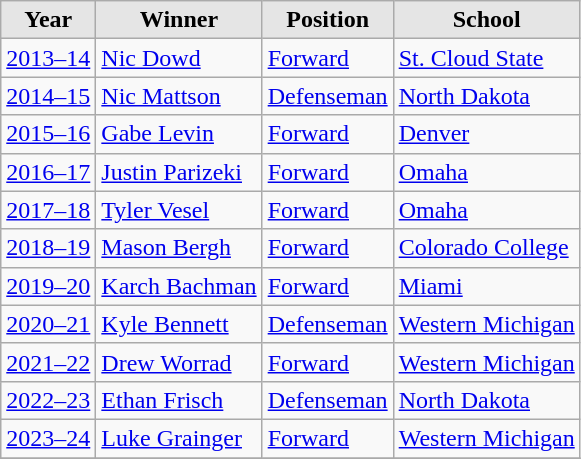<table class="wikitable sortable">
<tr>
<th style="background:#e5e5e5;">Year</th>
<th style="background:#e5e5e5;">Winner</th>
<th style="background:#e5e5e5;">Position</th>
<th style="background:#e5e5e5;">School</th>
</tr>
<tr>
<td><a href='#'>2013–14</a></td>
<td><a href='#'>Nic Dowd</a></td>
<td><a href='#'>Forward</a></td>
<td><a href='#'>St. Cloud State</a></td>
</tr>
<tr>
<td><a href='#'>2014–15</a></td>
<td><a href='#'>Nic Mattson</a></td>
<td><a href='#'>Defenseman</a></td>
<td><a href='#'>North Dakota</a></td>
</tr>
<tr>
<td><a href='#'>2015–16</a></td>
<td><a href='#'>Gabe Levin</a></td>
<td><a href='#'>Forward</a></td>
<td><a href='#'>Denver</a></td>
</tr>
<tr>
<td><a href='#'>2016–17</a></td>
<td><a href='#'>Justin Parizeki</a></td>
<td><a href='#'>Forward</a></td>
<td><a href='#'>Omaha</a></td>
</tr>
<tr>
<td><a href='#'>2017–18</a></td>
<td><a href='#'>Tyler Vesel</a></td>
<td><a href='#'>Forward</a></td>
<td><a href='#'>Omaha</a></td>
</tr>
<tr>
<td><a href='#'>2018–19</a></td>
<td><a href='#'>Mason Bergh</a></td>
<td><a href='#'>Forward</a></td>
<td><a href='#'>Colorado College</a></td>
</tr>
<tr>
<td><a href='#'>2019–20</a></td>
<td><a href='#'>Karch Bachman</a></td>
<td><a href='#'>Forward</a></td>
<td><a href='#'>Miami</a></td>
</tr>
<tr>
<td><a href='#'>2020–21</a></td>
<td><a href='#'>Kyle Bennett</a></td>
<td><a href='#'>Defenseman</a></td>
<td><a href='#'>Western Michigan</a></td>
</tr>
<tr>
<td><a href='#'>2021–22</a></td>
<td><a href='#'>Drew Worrad</a></td>
<td><a href='#'>Forward</a></td>
<td><a href='#'>Western Michigan</a></td>
</tr>
<tr>
<td><a href='#'>2022–23</a></td>
<td><a href='#'>Ethan Frisch</a></td>
<td><a href='#'>Defenseman</a></td>
<td><a href='#'>North Dakota</a></td>
</tr>
<tr>
<td><a href='#'>2023–24</a></td>
<td><a href='#'>Luke Grainger</a></td>
<td><a href='#'>Forward</a></td>
<td><a href='#'>Western Michigan</a></td>
</tr>
<tr>
</tr>
</table>
